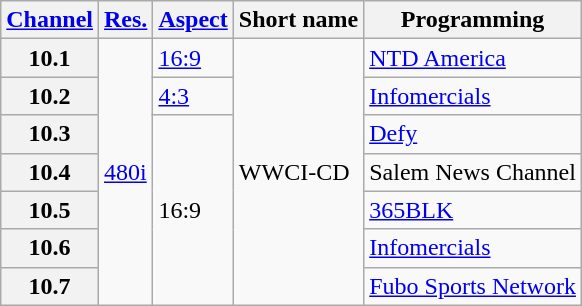<table class="wikitable">
<tr>
<th scope = "col"><a href='#'>Channel</a></th>
<th scope = "col"><a href='#'>Res.</a></th>
<th scope = "col"><a href='#'>Aspect</a></th>
<th scope = "col">Short name</th>
<th scope = "col">Programming</th>
</tr>
<tr>
<th scope = "row">10.1</th>
<td rowspan=7><a href='#'>480i</a></td>
<td><a href='#'>16:9</a></td>
<td rowspan=7>WWCI-CD</td>
<td><a href='#'>NTD America</a></td>
</tr>
<tr>
<th scope = "row">10.2</th>
<td><a href='#'>4:3</a></td>
<td><a href='#'>Infomercials</a></td>
</tr>
<tr>
<th scope = "row">10.3</th>
<td rowspan=5>16:9</td>
<td><a href='#'>Defy</a></td>
</tr>
<tr>
<th scope = "row">10.4</th>
<td>Salem News Channel</td>
</tr>
<tr>
<th scope = "row">10.5</th>
<td><a href='#'>365BLK</a></td>
</tr>
<tr>
<th scope = "row">10.6</th>
<td><a href='#'>Infomercials</a></td>
</tr>
<tr>
<th scope = "row">10.7</th>
<td><a href='#'>Fubo Sports Network</a></td>
</tr>
</table>
